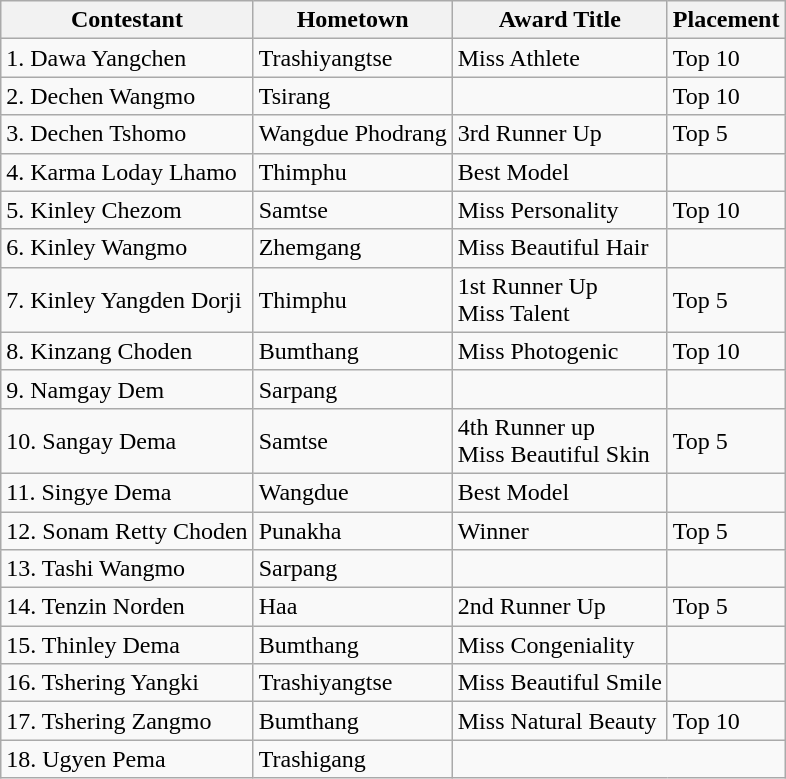<table class="wikitable">
<tr>
<th>Contestant</th>
<th>Hometown</th>
<th>Award Title</th>
<th>Placement</th>
</tr>
<tr>
<td>1. Dawa Yangchen</td>
<td>Trashiyangtse</td>
<td>Miss Athlete</td>
<td>Top 10</td>
</tr>
<tr>
<td>2. Dechen Wangmo</td>
<td>Tsirang</td>
<td></td>
<td>Top 10</td>
</tr>
<tr>
<td>3. Dechen Tshomo</td>
<td>Wangdue Phodrang</td>
<td>3rd Runner Up</td>
<td>Top 5</td>
</tr>
<tr>
<td>4. Karma Loday Lhamo</td>
<td>Thimphu</td>
<td>Best Model</td>
<td></td>
</tr>
<tr>
<td>5. Kinley Chezom</td>
<td>Samtse</td>
<td>Miss Personality</td>
<td>Top 10</td>
</tr>
<tr>
<td>6. Kinley Wangmo</td>
<td>Zhemgang</td>
<td>Miss Beautiful Hair</td>
<td></td>
</tr>
<tr>
<td>7. Kinley Yangden Dorji</td>
<td>Thimphu</td>
<td>1st Runner Up<br>Miss Talent</td>
<td>Top 5</td>
</tr>
<tr>
<td>8. Kinzang Choden</td>
<td>Bumthang</td>
<td>Miss Photogenic</td>
<td>Top 10</td>
</tr>
<tr>
<td>9. Namgay Dem</td>
<td>Sarpang</td>
<td></td>
<td></td>
</tr>
<tr>
<td>10. Sangay Dema</td>
<td>Samtse</td>
<td>4th Runner up<br>Miss Beautiful Skin</td>
<td>Top 5</td>
</tr>
<tr>
<td>11. Singye Dema</td>
<td>Wangdue</td>
<td>Best Model</td>
<td></td>
</tr>
<tr>
<td>12. Sonam Retty Choden</td>
<td>Punakha</td>
<td>Winner</td>
<td>Top 5</td>
</tr>
<tr>
<td>13. Tashi Wangmo</td>
<td>Sarpang</td>
<td></td>
<td></td>
</tr>
<tr>
<td>14. Tenzin Norden</td>
<td>Haa</td>
<td>2nd Runner Up</td>
<td>Top 5</td>
</tr>
<tr>
<td>15. Thinley Dema</td>
<td>Bumthang</td>
<td>Miss Congeniality</td>
<td></td>
</tr>
<tr>
<td>16. Tshering Yangki</td>
<td>Trashiyangtse</td>
<td>Miss Beautiful Smile</td>
<td></td>
</tr>
<tr>
<td>17. Tshering Zangmo</td>
<td>Bumthang</td>
<td>Miss Natural Beauty</td>
<td>Top 10</td>
</tr>
<tr>
<td>18. Ugyen Pema</td>
<td>Trashigang</td>
</tr>
</table>
